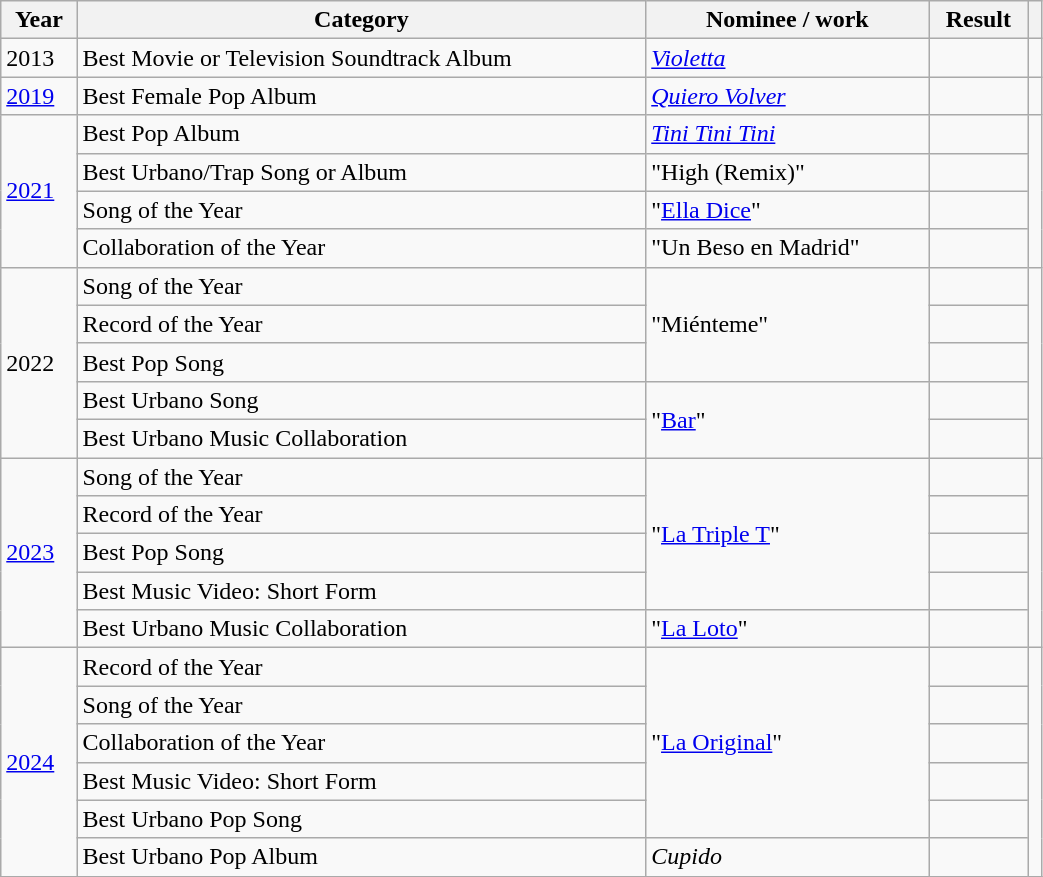<table class="wikitable" style="width:55%;">
<tr>
<th>Year</th>
<th>Category</th>
<th>Nominee / work</th>
<th>Result</th>
<th></th>
</tr>
<tr>
<td>2013</td>
<td>Best Movie or Television Soundtrack Album</td>
<td><a href='#'><em>Violetta</em></a></td>
<td></td>
<td></td>
</tr>
<tr>
<td><a href='#'>2019</a></td>
<td>Best Female Pop Album</td>
<td><em><a href='#'>Quiero Volver</a></em></td>
<td></td>
<td></td>
</tr>
<tr>
<td rowspan="4"><a href='#'>2021</a></td>
<td>Best Pop Album</td>
<td><em><a href='#'>Tini Tini Tini</a></em></td>
<td></td>
<td rowspan="4"></td>
</tr>
<tr>
<td>Best Urbano/Trap Song or Album</td>
<td>"High (Remix)" </td>
<td></td>
</tr>
<tr>
<td>Song of the Year</td>
<td>"<a href='#'>Ella Dice</a>"</td>
<td></td>
</tr>
<tr>
<td>Collaboration of the Year</td>
<td>"Un Beso en Madrid" </td>
<td></td>
</tr>
<tr>
<td rowspan="5">2022</td>
<td>Song of the Year</td>
<td rowspan="3">"Miénteme" </td>
<td></td>
<td rowspan="5"></td>
</tr>
<tr>
<td>Record of the Year</td>
<td></td>
</tr>
<tr>
<td>Best Pop Song</td>
<td></td>
</tr>
<tr>
<td>Best Urbano Song</td>
<td rowspan="2">"<a href='#'>Bar</a>" </td>
<td></td>
</tr>
<tr>
<td>Best Urbano Music Collaboration</td>
<td></td>
</tr>
<tr>
<td rowspan="5"><a href='#'>2023</a></td>
<td>Song of the Year</td>
<td rowspan="4">"<a href='#'>La Triple T</a>"</td>
<td></td>
<td rowspan="5"></td>
</tr>
<tr>
<td>Record of the Year</td>
<td></td>
</tr>
<tr>
<td>Best Pop Song</td>
<td></td>
</tr>
<tr>
<td>Best Music Video: Short Form</td>
<td></td>
</tr>
<tr>
<td>Best Urbano Music Collaboration</td>
<td>"<a href='#'>La Loto</a>" </td>
<td></td>
</tr>
<tr>
<td rowspan="6"><a href='#'>2024</a></td>
<td>Record of the Year</td>
<td rowspan="5">"<a href='#'>La Original</a>" </td>
<td></td>
<td rowspan="6"></td>
</tr>
<tr>
<td>Song of the Year</td>
<td></td>
</tr>
<tr>
<td>Collaboration of the Year</td>
<td></td>
</tr>
<tr>
<td>Best Music Video: Short Form</td>
<td></td>
</tr>
<tr>
<td>Best Urbano Pop Song</td>
<td></td>
</tr>
<tr>
<td>Best Urbano Pop Album</td>
<td><em>Cupido</em></td>
<td></td>
</tr>
<tr>
</tr>
</table>
